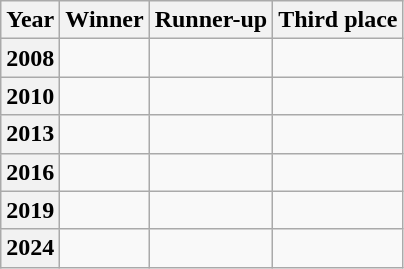<table class="wikitable">
<tr>
<th>Year</th>
<th>Winner</th>
<th>Runner-up</th>
<th>Third place</th>
</tr>
<tr>
<th>2008</th>
<td></td>
<td></td>
<td></td>
</tr>
<tr>
<th>2010</th>
<td></td>
<td></td>
<td></td>
</tr>
<tr>
<th>2013</th>
<td></td>
<td></td>
<td></td>
</tr>
<tr>
<th>2016</th>
<td></td>
<td></td>
<td></td>
</tr>
<tr>
<th>2019</th>
<td></td>
<td></td>
<td></td>
</tr>
<tr>
<th>2024</th>
<td></td>
<td></td>
<td></td>
</tr>
</table>
